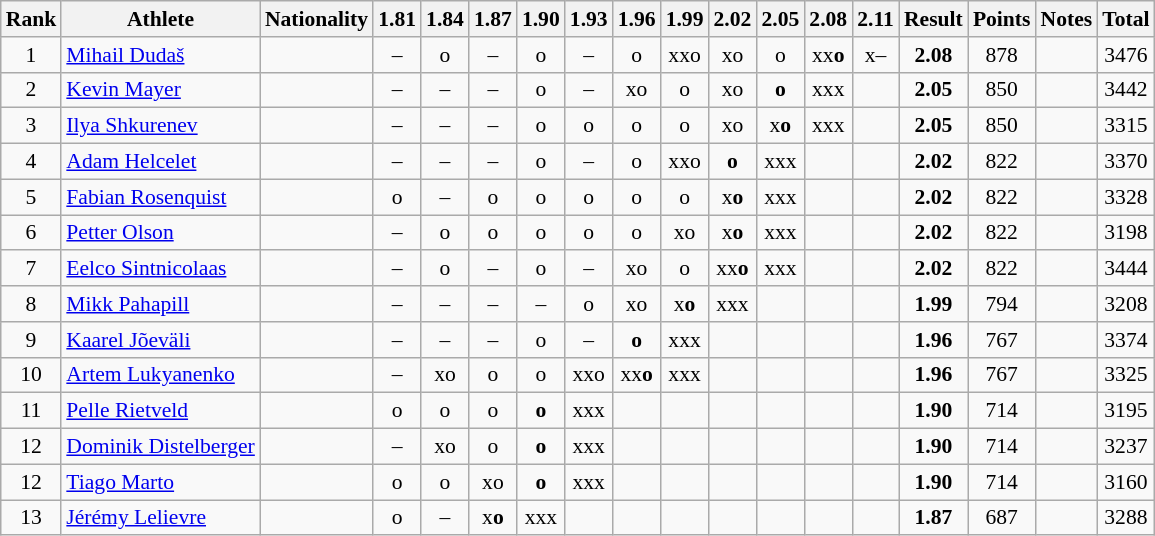<table class="wikitable sortable" style="text-align:center;font-size:90%">
<tr>
<th>Rank</th>
<th>Athlete</th>
<th>Nationality</th>
<th>1.81</th>
<th>1.84</th>
<th>1.87</th>
<th>1.90</th>
<th>1.93</th>
<th>1.96</th>
<th>1.99</th>
<th>2.02</th>
<th>2.05</th>
<th>2.08</th>
<th>2.11</th>
<th>Result</th>
<th>Points</th>
<th>Notes</th>
<th>Total</th>
</tr>
<tr>
<td>1</td>
<td align=left><a href='#'>Mihail Dudaš</a></td>
<td align=left></td>
<td>–</td>
<td>o</td>
<td>–</td>
<td>o</td>
<td>–</td>
<td>o</td>
<td>xxo</td>
<td>xo</td>
<td>o</td>
<td>xx<strong>o</strong></td>
<td>x–</td>
<td><strong>2.08</strong></td>
<td>878</td>
<td></td>
<td>3476</td>
</tr>
<tr>
<td>2</td>
<td align=left><a href='#'>Kevin Mayer</a></td>
<td align=left></td>
<td>–</td>
<td>–</td>
<td>–</td>
<td>o</td>
<td>–</td>
<td>xo</td>
<td>o</td>
<td>xo</td>
<td><strong>o</strong></td>
<td>xxx</td>
<td></td>
<td><strong>2.05</strong></td>
<td>850</td>
<td></td>
<td>3442</td>
</tr>
<tr>
<td>3</td>
<td align=left><a href='#'>Ilya Shkurenev</a></td>
<td align=left></td>
<td>–</td>
<td>–</td>
<td>–</td>
<td>o</td>
<td>o</td>
<td>o</td>
<td>o</td>
<td>xo</td>
<td>x<strong>o</strong></td>
<td>xxx</td>
<td></td>
<td><strong>2.05</strong></td>
<td>850</td>
<td></td>
<td>3315</td>
</tr>
<tr>
<td>4</td>
<td align=left><a href='#'>Adam Helcelet</a></td>
<td align=left></td>
<td>–</td>
<td>–</td>
<td>–</td>
<td>o</td>
<td>–</td>
<td>o</td>
<td>xxo</td>
<td><strong>o</strong></td>
<td>xxx</td>
<td></td>
<td></td>
<td><strong>2.02</strong></td>
<td>822</td>
<td></td>
<td>3370</td>
</tr>
<tr>
<td>5</td>
<td align=left><a href='#'>Fabian Rosenquist</a></td>
<td align=left></td>
<td>o</td>
<td>–</td>
<td>o</td>
<td>o</td>
<td>o</td>
<td>o</td>
<td>o</td>
<td>x<strong>o</strong></td>
<td>xxx</td>
<td></td>
<td></td>
<td><strong>2.02</strong></td>
<td>822</td>
<td></td>
<td>3328</td>
</tr>
<tr>
<td>6</td>
<td align=left><a href='#'>Petter Olson</a></td>
<td align=left></td>
<td>–</td>
<td>o</td>
<td>o</td>
<td>o</td>
<td>o</td>
<td>o</td>
<td>xo</td>
<td>x<strong>o</strong></td>
<td>xxx</td>
<td></td>
<td></td>
<td><strong>2.02</strong></td>
<td>822</td>
<td></td>
<td>3198</td>
</tr>
<tr>
<td>7</td>
<td align=left><a href='#'>Eelco Sintnicolaas</a></td>
<td align=left></td>
<td>–</td>
<td>o</td>
<td>–</td>
<td>o</td>
<td>–</td>
<td>xo</td>
<td>o</td>
<td>xx<strong>o</strong></td>
<td>xxx</td>
<td></td>
<td></td>
<td><strong>2.02</strong></td>
<td>822</td>
<td></td>
<td>3444</td>
</tr>
<tr>
<td>8</td>
<td align=left><a href='#'>Mikk Pahapill</a></td>
<td align=left></td>
<td>–</td>
<td>–</td>
<td>–</td>
<td>–</td>
<td>o</td>
<td>xo</td>
<td>x<strong>o</strong></td>
<td>xxx</td>
<td></td>
<td></td>
<td></td>
<td><strong>1.99</strong></td>
<td>794</td>
<td></td>
<td>3208</td>
</tr>
<tr>
<td>9</td>
<td align=left><a href='#'>Kaarel Jõeväli</a></td>
<td align=left></td>
<td>–</td>
<td>–</td>
<td>–</td>
<td>o</td>
<td>–</td>
<td><strong>o</strong></td>
<td>xxx</td>
<td></td>
<td></td>
<td></td>
<td></td>
<td><strong>1.96</strong></td>
<td>767</td>
<td></td>
<td>3374</td>
</tr>
<tr>
<td>10</td>
<td align=left><a href='#'>Artem Lukyanenko</a></td>
<td align=left></td>
<td>–</td>
<td>xo</td>
<td>o</td>
<td>o</td>
<td>xxo</td>
<td>xx<strong>o</strong></td>
<td>xxx</td>
<td></td>
<td></td>
<td></td>
<td></td>
<td><strong>1.96</strong></td>
<td>767</td>
<td></td>
<td>3325</td>
</tr>
<tr>
<td>11</td>
<td align=left><a href='#'>Pelle Rietveld</a></td>
<td align=left></td>
<td>o</td>
<td>o</td>
<td>o</td>
<td><strong>o</strong></td>
<td>xxx</td>
<td></td>
<td></td>
<td></td>
<td></td>
<td></td>
<td></td>
<td><strong>1.90</strong></td>
<td>714</td>
<td></td>
<td>3195</td>
</tr>
<tr>
<td>12</td>
<td align=left><a href='#'>Dominik Distelberger</a></td>
<td align=left></td>
<td>–</td>
<td>xo</td>
<td>o</td>
<td><strong>o</strong></td>
<td>xxx</td>
<td></td>
<td></td>
<td></td>
<td></td>
<td></td>
<td></td>
<td><strong>1.90</strong></td>
<td>714</td>
<td></td>
<td>3237</td>
</tr>
<tr>
<td>12</td>
<td align=left><a href='#'>Tiago Marto</a></td>
<td align=left></td>
<td>o</td>
<td>o</td>
<td>xo</td>
<td><strong>o</strong></td>
<td>xxx</td>
<td></td>
<td></td>
<td></td>
<td></td>
<td></td>
<td></td>
<td><strong>1.90</strong></td>
<td>714</td>
<td></td>
<td>3160</td>
</tr>
<tr>
<td>13</td>
<td align=left><a href='#'>Jérémy Lelievre</a></td>
<td align=left></td>
<td>o</td>
<td>–</td>
<td>x<strong>o</strong></td>
<td>xxx</td>
<td></td>
<td></td>
<td></td>
<td></td>
<td></td>
<td></td>
<td></td>
<td><strong>1.87</strong></td>
<td>687</td>
<td></td>
<td>3288</td>
</tr>
</table>
